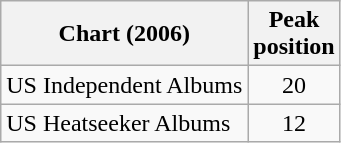<table class="wikitable">
<tr>
<th>Chart (2006)</th>
<th>Peak<br>position</th>
</tr>
<tr>
<td>US Independent Albums</td>
<td style="text-align:center;">20</td>
</tr>
<tr>
<td>US Heatseeker Albums</td>
<td style="text-align:center;">12</td>
</tr>
</table>
